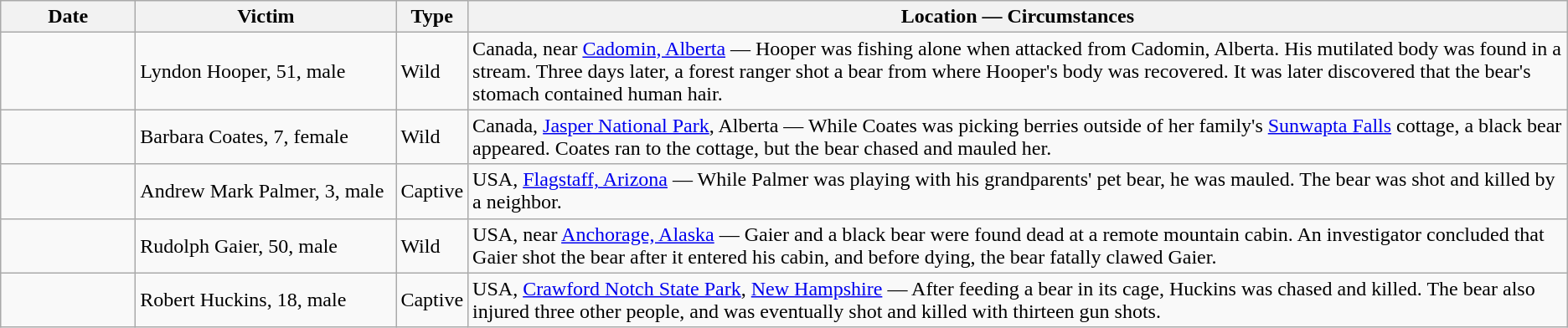<table class="wikitable sortable">
<tr>
<th style="width:100px;">Date</th>
<th style="width:200px;" class="unsortable">Victim</th>
<th class="unsortable">Type</th>
<th class=unsortable>Location — Circumstances</th>
</tr>
<tr>
<td></td>
<td>Lyndon Hooper, 51, male</td>
<td>Wild</td>
<td>Canada, near <a href='#'>Cadomin, Alberta</a> — Hooper was fishing alone when attacked  from Cadomin, Alberta. His mutilated body was found in a stream. Three days later, a forest ranger shot a bear  from where Hooper's body was recovered. It was later discovered that the bear's stomach contained human hair.</td>
</tr>
<tr>
<td></td>
<td>Barbara Coates, 7, female</td>
<td>Wild</td>
<td>Canada, <a href='#'>Jasper National Park</a>, Alberta — While Coates was picking berries outside of her family's <a href='#'>Sunwapta Falls</a> cottage, a black bear appeared. Coates ran to the cottage, but the bear chased and mauled her.</td>
</tr>
<tr>
<td></td>
<td>Andrew Mark Palmer, 3, male</td>
<td>Captive</td>
<td>USA, <a href='#'>Flagstaff, Arizona</a> — While Palmer was playing with his grandparents' pet bear, he was mauled. The bear was shot and killed by a neighbor.</td>
</tr>
<tr>
<td></td>
<td>Rudolph Gaier, 50, male</td>
<td>Wild</td>
<td>USA, near <a href='#'>Anchorage, Alaska</a> — Gaier and a black bear were found dead at a remote mountain cabin. An investigator concluded that Gaier shot the bear after it entered his cabin, and before dying, the bear fatally clawed Gaier.</td>
</tr>
<tr>
<td></td>
<td>Robert Huckins, 18, male</td>
<td>Captive</td>
<td>USA, <a href='#'>Crawford Notch State Park</a>, <a href='#'>New Hampshire</a> — After feeding a bear in its cage, Huckins was chased and killed. The bear also injured three other people, and was eventually shot and killed with thirteen gun shots.</td>
</tr>
</table>
